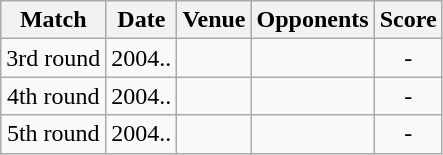<table class="wikitable" style="text-align:center;">
<tr>
<th>Match</th>
<th>Date</th>
<th>Venue</th>
<th>Opponents</th>
<th>Score</th>
</tr>
<tr>
<td>3rd round</td>
<td>2004..</td>
<td></td>
<td></td>
<td>-</td>
</tr>
<tr>
<td>4th round</td>
<td>2004..</td>
<td></td>
<td></td>
<td>-</td>
</tr>
<tr>
<td>5th round</td>
<td>2004..</td>
<td></td>
<td></td>
<td>-</td>
</tr>
</table>
